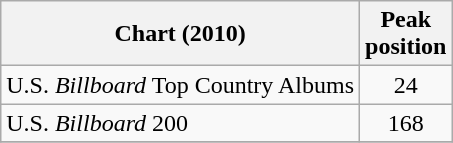<table class="wikitable">
<tr>
<th>Chart (2010)</th>
<th>Peak<br>position</th>
</tr>
<tr>
<td>U.S. <em>Billboard</em> Top Country Albums</td>
<td align="center">24</td>
</tr>
<tr>
<td>U.S. <em>Billboard</em> 200</td>
<td align="center">168</td>
</tr>
<tr>
</tr>
</table>
